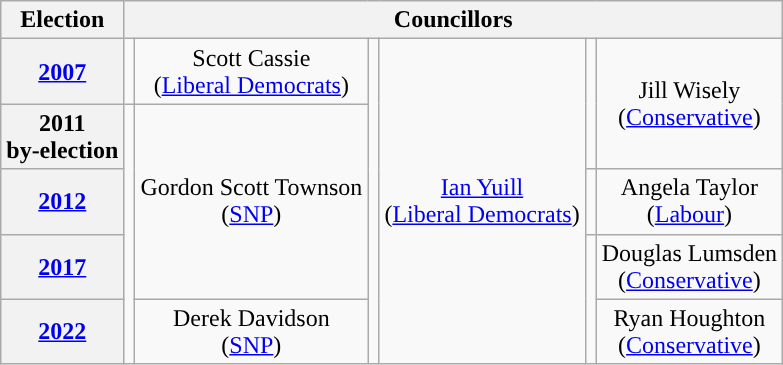<table class="wikitable" style="text-align:center">
<tr>
<th>Election</th>
<th colspan=8>Councillors</th>
</tr>
<tr>
<th><a href='#'>2007</a></th>
<td rowspan=1; style="background-color: "></td>
<td rowspan=1>Scott Cassie<br>(<a href='#'>Liberal Democrats</a>)</td>
<td rowspan=5; style="background-color: "></td>
<td rowspan=5><a href='#'>Ian Yuill</a><br>(<a href='#'>Liberal Democrats</a>)</td>
<td rowspan=2; style="background-color: "></td>
<td rowspan=2>Jill Wisely<br>(<a href='#'>Conservative</a>)</td>
</tr>
<tr>
<th>2011<br>by-election</th>
<td rowspan=4; style="background-color: "></td>
<td rowspan=3>Gordon Scott Townson<br>(<a href='#'>SNP</a>)</td>
</tr>
<tr>
<th><a href='#'>2012</a></th>
<td rowspan=1; style="background-color: "></td>
<td rowspan=1>Angela Taylor<br>(<a href='#'>Labour</a>)</td>
</tr>
<tr>
<th><a href='#'>2017</a></th>
<td rowspan=2; style="background-color: "></td>
<td rowspan=1>Douglas Lumsden<br>(<a href='#'>Conservative</a>)</td>
</tr>
<tr>
<th><a href='#'>2022</a></th>
<td rowspan=1>Derek Davidson<br>(<a href='#'>SNP</a>)</td>
<td rowspan=1>Ryan Houghton<br>(<a href='#'>Conservative</a>)</td>
</tr>
</table>
